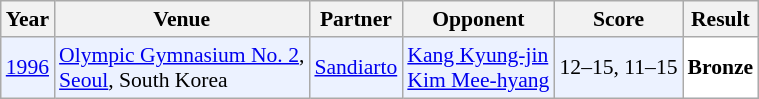<table class="sortable wikitable" style="font-size: 90%;">
<tr>
<th>Year</th>
<th>Venue</th>
<th>Partner</th>
<th>Opponent</th>
<th>Score</th>
<th>Result</th>
</tr>
<tr style="background:#ECF2FF">
<td align="center"><a href='#'>1996</a></td>
<td align="left"><a href='#'>Olympic Gymnasium No. 2</a>,<br><a href='#'>Seoul</a>, South Korea</td>
<td align="left"> <a href='#'>Sandiarto</a></td>
<td align="left"> <a href='#'>Kang Kyung-jin</a> <br>  <a href='#'>Kim Mee-hyang</a></td>
<td align="left">12–15, 11–15</td>
<td style="text-align:left; background:white"> <strong>Bronze</strong></td>
</tr>
</table>
